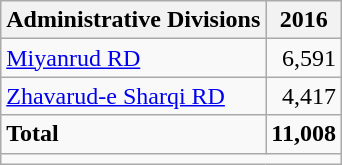<table class="wikitable">
<tr>
<th>Administrative Divisions</th>
<th>2016</th>
</tr>
<tr>
<td><a href='#'>Miyanrud RD</a></td>
<td style="text-align: right;">6,591</td>
</tr>
<tr>
<td><a href='#'>Zhavarud-e Sharqi RD</a></td>
<td style="text-align: right;">4,417</td>
</tr>
<tr>
<td><strong>Total</strong></td>
<td style="text-align: right;"><strong>11,008</strong></td>
</tr>
<tr>
<td colspan=2></td>
</tr>
</table>
